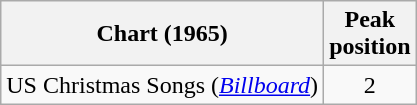<table class="wikitable">
<tr>
<th align="left">Chart (1965)</th>
<th align="center">Peak<br>position</th>
</tr>
<tr>
<td>US Christmas Songs (<em><a href='#'>Billboard</a></em>)</td>
<td align=center>2</td>
</tr>
</table>
